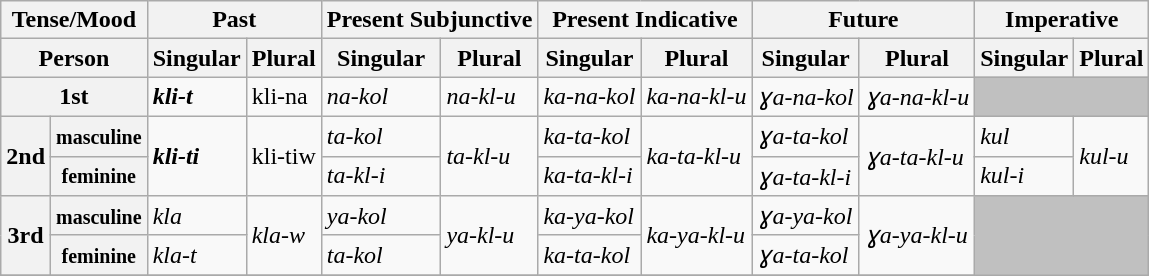<table class="wikitable">
<tr>
<th colspan=2>Tense/Mood</th>
<th colspan=2>Past</th>
<th colspan=2>Present Subjunctive</th>
<th colspan=2>Present Indicative</th>
<th colspan=2>Future</th>
<th colspan=2>Imperative</th>
</tr>
<tr>
<th colspan=2>Person</th>
<th>Singular</th>
<th>Plural</th>
<th>Singular</th>
<th>Plural</th>
<th>Singular</th>
<th>Plural</th>
<th>Singular</th>
<th>Plural</th>
<th>Singular</th>
<th>Plural</th>
</tr>
<tr>
<th colspan=2>1st</th>
<td><strong><em>kli<strong>-t<em></td>
<td></em></strong>kli</strong>-na</em></td>
<td><em>na-kol</em></td>
<td><em>na-kl-u</em></td>
<td><em>ka-na-kol</em></td>
<td><em>ka-na-kl-u</em></td>
<td><em>ɣa-na-kol</em></td>
<td><em>ɣa-na-kl-u</em></td>
<td colspan=2 style=background:silver></td>
</tr>
<tr>
<th rowspan=2>2nd</th>
<th><small>masculine</small></th>
<td rowspan=2><strong><em>kli<strong>-ti<em></td>
<td rowspan=2></em></strong>kli</strong>-tiw</em></td>
<td><em>ta-kol</em></td>
<td rowspan=2><em>ta-kl-u</em></td>
<td><em>ka-ta-kol</em></td>
<td rowspan=2><em>ka-ta-kl-u</em></td>
<td><em>ɣa-ta-kol</em></td>
<td rowspan=2><em>ɣa-ta-kl-u</em></td>
<td><em>kul</em></td>
<td rowspan=2><em>kul-u</em></td>
</tr>
<tr>
<th><small>feminine</small></th>
<td><em>ta-kl-i</em></td>
<td><em>ka-ta-kl-i</em></td>
<td><em>ɣa-ta-kl-i</em></td>
<td><em>kul-i</em></td>
</tr>
<tr>
<th rowspan=2>3rd</th>
<th><small>masculine</small></th>
<td><em>kla</em></td>
<td rowspan=2><em>kla-w</em></td>
<td><em>ya-kol</em></td>
<td rowspan=2><em>ya-kl-u</em></td>
<td><em>ka-ya-kol</em></td>
<td rowspan=2><em>ka-ya-kl-u</em></td>
<td><em>ɣa-ya-kol</em></td>
<td rowspan=2><em>ɣa-ya-kl-u</em></td>
<td rowspan=2 colspan=2 style=background:silver></td>
</tr>
<tr>
<th><small>feminine</small></th>
<td><em>kla-t</em></td>
<td><em>ta-kol</em></td>
<td><em>ka-ta-kol</em></td>
<td><em>ɣa-ta-kol</em></td>
</tr>
<tr>
</tr>
</table>
